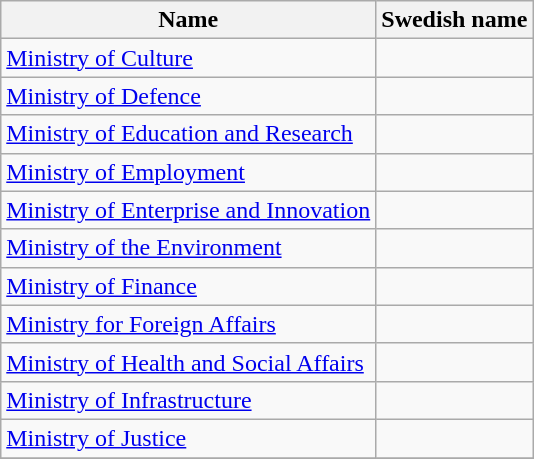<table class="wikitable">
<tr>
<th>Name</th>
<th>Swedish name</th>
</tr>
<tr>
<td><a href='#'>Ministry of Culture</a></td>
<td></td>
</tr>
<tr>
<td><a href='#'>Ministry of Defence</a></td>
<td></td>
</tr>
<tr>
<td><a href='#'>Ministry of Education and Research</a></td>
<td></td>
</tr>
<tr>
<td><a href='#'>Ministry of Employment</a></td>
<td></td>
</tr>
<tr>
<td><a href='#'>Ministry of Enterprise and Innovation</a></td>
<td></td>
</tr>
<tr>
<td><a href='#'>Ministry of the Environment</a></td>
<td></td>
</tr>
<tr>
<td><a href='#'>Ministry of Finance</a></td>
<td></td>
</tr>
<tr>
<td><a href='#'>Ministry for Foreign Affairs</a></td>
<td></td>
</tr>
<tr>
<td><a href='#'>Ministry of Health and Social Affairs</a></td>
<td></td>
</tr>
<tr>
<td><a href='#'>Ministry of Infrastructure</a></td>
<td></td>
</tr>
<tr>
<td><a href='#'>Ministry of Justice</a></td>
<td></td>
</tr>
<tr>
</tr>
</table>
